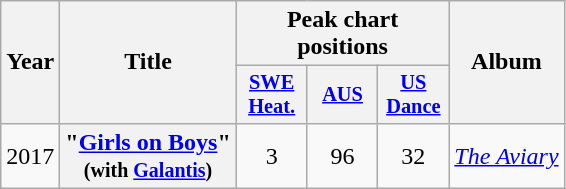<table class="wikitable plainrowheaders" style="text-align:center;">
<tr>
<th rowspan="2">Year</th>
<th rowspan="2">Title</th>
<th colspan="3">Peak chart positions</th>
<th rowspan="2">Album</th>
</tr>
<tr>
<th scope="col" style="width:3em;font-size:85%;"><a href='#'>SWE<br>Heat.</a><br></th>
<th scope="col" style="width:3em;font-size:85%;"><a href='#'>AUS</a><br></th>
<th scope="col" style="width:3em;font-size:85%;"><a href='#'>US<br>Dance</a><br></th>
</tr>
<tr>
<td>2017</td>
<th scope="row">"<a href='#'>Girls on Boys</a>" <br><small>(with <a href='#'>Galantis</a>)</small></th>
<td>3</td>
<td>96</td>
<td>32</td>
<td><em><a href='#'>The Aviary</a></em></td>
</tr>
</table>
